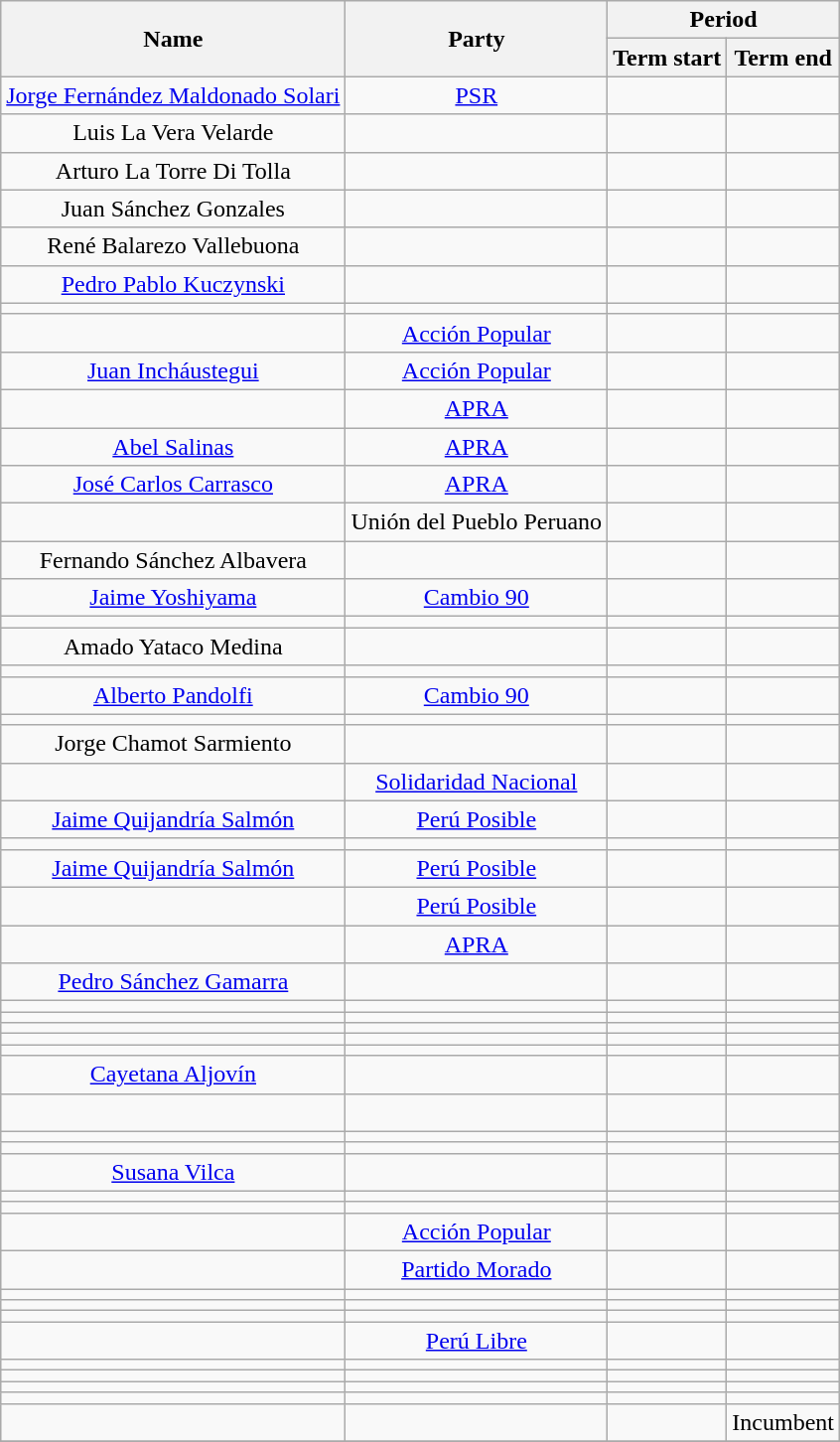<table class="wikitable" style="text-align: center">
<tr>
<th rowspan=2><strong>Name</strong></th>
<th rowspan=2><strong>Party</strong></th>
<th colspan=2><strong>Period</strong></th>
</tr>
<tr>
<th>Term start</th>
<th>Term end</th>
</tr>
<tr>
<td><a href='#'>Jorge Fernández Maldonado Solari</a></td>
<td><a href='#'>PSR</a></td>
<td></td>
<td></td>
</tr>
<tr>
<td>Luis La Vera Velarde</td>
<td></td>
<td></td>
<td></td>
</tr>
<tr>
<td>Arturo La Torre Di Tolla</td>
<td></td>
<td></td>
<td></td>
</tr>
<tr>
<td>Juan Sánchez Gonzales</td>
<td></td>
<td></td>
<td></td>
</tr>
<tr>
<td>René Balarezo Vallebuona</td>
<td></td>
<td></td>
<td></td>
</tr>
<tr>
<td><a href='#'>Pedro Pablo Kuczynski</a></td>
<td></td>
<td></td>
<td></td>
</tr>
<tr>
<td></td>
<td></td>
<td></td>
<td></td>
</tr>
<tr>
<td></td>
<td><a href='#'>Acción Popular</a></td>
<td></td>
<td></td>
</tr>
<tr>
<td><a href='#'>Juan Incháustegui</a></td>
<td><a href='#'>Acción Popular</a></td>
<td></td>
<td></td>
</tr>
<tr>
<td></td>
<td><a href='#'>APRA</a></td>
<td></td>
<td></td>
</tr>
<tr>
<td><a href='#'>Abel Salinas</a></td>
<td><a href='#'>APRA</a></td>
<td></td>
<td></td>
</tr>
<tr>
<td><a href='#'>José Carlos Carrasco</a></td>
<td><a href='#'>APRA</a></td>
<td></td>
<td></td>
</tr>
<tr>
<td></td>
<td>Unión del Pueblo Peruano</td>
<td></td>
<td></td>
</tr>
<tr>
<td>Fernando Sánchez Albavera</td>
<td></td>
<td></td>
<td></td>
</tr>
<tr>
<td><a href='#'>Jaime Yoshiyama</a></td>
<td><a href='#'>Cambio 90</a></td>
<td></td>
<td></td>
</tr>
<tr>
<td></td>
<td></td>
<td></td>
<td></td>
</tr>
<tr>
<td>Amado Yataco Medina</td>
<td></td>
<td></td>
<td></td>
</tr>
<tr>
<td></td>
<td></td>
<td></td>
<td></td>
</tr>
<tr>
<td><a href='#'>Alberto Pandolfi</a></td>
<td><a href='#'>Cambio 90</a></td>
<td></td>
<td></td>
</tr>
<tr>
<td></td>
<td></td>
<td></td>
<td></td>
</tr>
<tr>
<td>Jorge Chamot Sarmiento</td>
<td></td>
<td></td>
<td></td>
</tr>
<tr>
<td></td>
<td><a href='#'>Solidaridad Nacional</a></td>
<td></td>
<td></td>
</tr>
<tr>
<td><a href='#'>Jaime Quijandría Salmón</a></td>
<td><a href='#'>Perú Posible</a></td>
<td></td>
<td></td>
</tr>
<tr>
<td></td>
<td></td>
<td></td>
<td></td>
</tr>
<tr>
<td><a href='#'>Jaime Quijandría Salmón</a></td>
<td><a href='#'>Perú Posible</a></td>
<td></td>
<td></td>
</tr>
<tr>
<td></td>
<td><a href='#'>Perú Posible</a></td>
<td></td>
<td></td>
</tr>
<tr>
<td></td>
<td><a href='#'>APRA</a></td>
<td></td>
<td></td>
</tr>
<tr>
<td><a href='#'>Pedro Sánchez Gamarra</a></td>
<td></td>
<td></td>
<td></td>
</tr>
<tr>
<td></td>
<td></td>
<td></td>
<td></td>
</tr>
<tr>
<td></td>
<td></td>
<td></td>
<td></td>
</tr>
<tr>
<td></td>
<td></td>
<td></td>
<td></td>
</tr>
<tr>
<td></td>
<td></td>
<td></td>
<td></td>
</tr>
<tr>
<td></td>
<td></td>
<td></td>
<td></td>
</tr>
<tr>
<td><a href='#'>Cayetana Aljovín</a></td>
<td></td>
<td></td>
<td></td>
</tr>
<tr>
<td></td>
<td></td>
<td><br></td>
<td><br></td>
</tr>
<tr>
<td></td>
<td></td>
<td></td>
<td></td>
</tr>
<tr>
<td></td>
<td></td>
<td></td>
<td></td>
</tr>
<tr>
<td><a href='#'>Susana Vilca</a></td>
<td></td>
<td></td>
<td></td>
</tr>
<tr>
<td></td>
<td></td>
<td></td>
<td></td>
</tr>
<tr>
<td></td>
<td></td>
<td></td>
<td></td>
</tr>
<tr>
<td></td>
<td><a href='#'>Acción Popular</a></td>
<td></td>
<td></td>
</tr>
<tr>
<td></td>
<td><a href='#'>Partido Morado</a></td>
<td></td>
<td></td>
</tr>
<tr>
<td></td>
<td></td>
<td></td>
<td></td>
</tr>
<tr>
<td></td>
<td></td>
<td></td>
<td></td>
</tr>
<tr>
<td></td>
<td></td>
<td></td>
<td></td>
</tr>
<tr>
<td></td>
<td><a href='#'>Perú Libre</a></td>
<td></td>
<td></td>
</tr>
<tr>
<td></td>
<td></td>
<td></td>
<td></td>
</tr>
<tr>
<td></td>
<td></td>
<td></td>
<td></td>
</tr>
<tr>
<td></td>
<td></td>
<td></td>
<td></td>
</tr>
<tr>
<td></td>
<td></td>
<td></td>
<td></td>
</tr>
<tr>
<td></td>
<td></td>
<td></td>
<td>Incumbent</td>
</tr>
<tr>
</tr>
</table>
